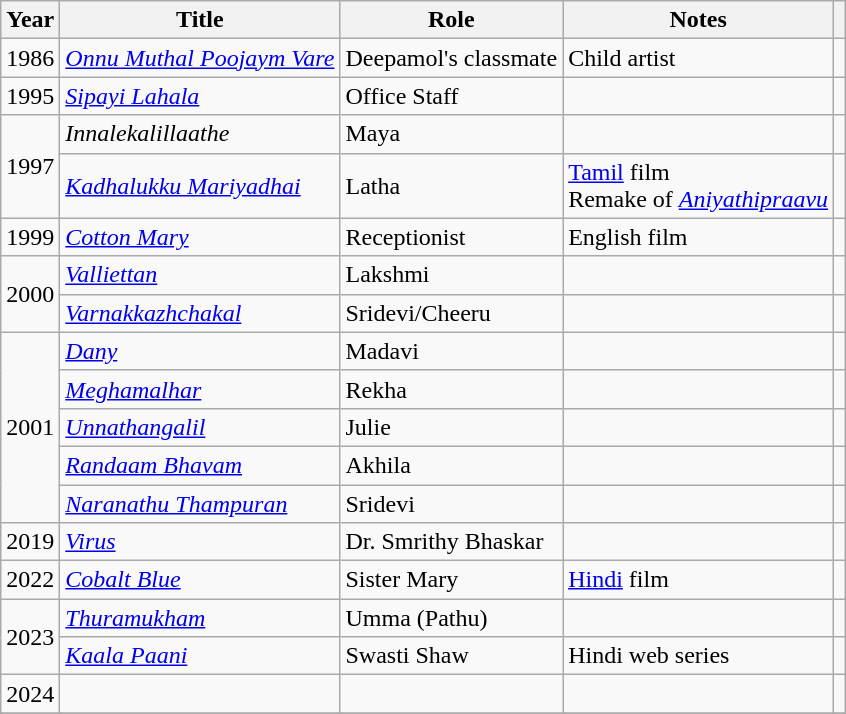<table class="wikitable plainrowheaders sortable" style="margin-right: 0;">
<tr>
<th scope="col">Year</th>
<th scope="col">Title</th>
<th scope="col">Role</th>
<th scope="col" class="unsortable">Notes</th>
<th scope="col" class="unsortable"></th>
</tr>
<tr>
<td>1986</td>
<td><em><a href='#'>Onnu Muthal Poojaym Vare</a></em></td>
<td>Deepamol's classmate</td>
<td>Child artist</td>
<td></td>
</tr>
<tr>
<td>1995</td>
<td><em><a href='#'>Sipayi Lahala</a></em></td>
<td>Office Staff</td>
<td></td>
<td></td>
</tr>
<tr>
<td rowspan=2>1997</td>
<td><em>Innalekalillaathe</em></td>
<td>Maya</td>
<td></td>
<td></td>
</tr>
<tr>
<td><em><a href='#'>Kadhalukku Mariyadhai</a></em></td>
<td>Latha</td>
<td><a href='#'>Tamil</a> film<br>Remake of <em><a href='#'>Aniyathipraavu</a></em></td>
<td></td>
</tr>
<tr>
<td>1999</td>
<td><em><a href='#'>Cotton Mary</a></em></td>
<td>Receptionist</td>
<td>English film</td>
<td></td>
</tr>
<tr>
<td rowspan=2>2000</td>
<td><em><a href='#'>Valliettan</a></em></td>
<td>Lakshmi</td>
<td></td>
<td></td>
</tr>
<tr>
<td><em><a href='#'>Varnakkazhchakal</a></em></td>
<td>Sridevi/Cheeru</td>
<td></td>
<td></td>
</tr>
<tr>
<td rowspan=5>2001</td>
<td><em><a href='#'>Dany</a></em></td>
<td>Madavi</td>
<td></td>
<td></td>
</tr>
<tr>
<td><em><a href='#'>Meghamalhar</a></em></td>
<td>Rekha</td>
<td></td>
<td></td>
</tr>
<tr>
<td><em><a href='#'>Unnathangalil</a></em></td>
<td>Julie</td>
<td></td>
<td></td>
</tr>
<tr>
<td><em><a href='#'>Randaam Bhavam</a></em></td>
<td>Akhila</td>
<td></td>
<td></td>
</tr>
<tr>
<td><em><a href='#'>Naranathu Thampuran</a></em></td>
<td>Sridevi</td>
<td></td>
<td></td>
</tr>
<tr>
<td>2019</td>
<td><em><a href='#'>Virus</a></em></td>
<td>Dr. Smrithy Bhaskar</td>
<td></td>
<td></td>
</tr>
<tr>
<td>2022</td>
<td><em><a href='#'>Cobalt Blue</a></em></td>
<td>Sister Mary</td>
<td><a href='#'>Hindi</a> film</td>
<td></td>
</tr>
<tr>
<td rowspan=2>2023</td>
<td><em><a href='#'>Thuramukham</a></em></td>
<td>Umma (Pathu)</td>
<td></td>
<td></td>
</tr>
<tr>
<td><em><a href='#'>Kaala Paani</a></em></td>
<td>Swasti Shaw</td>
<td>Hindi web series</td>
<td></td>
</tr>
<tr>
<td>2024</td>
<td></td>
<td></td>
<td></td>
<td></td>
</tr>
<tr>
</tr>
</table>
